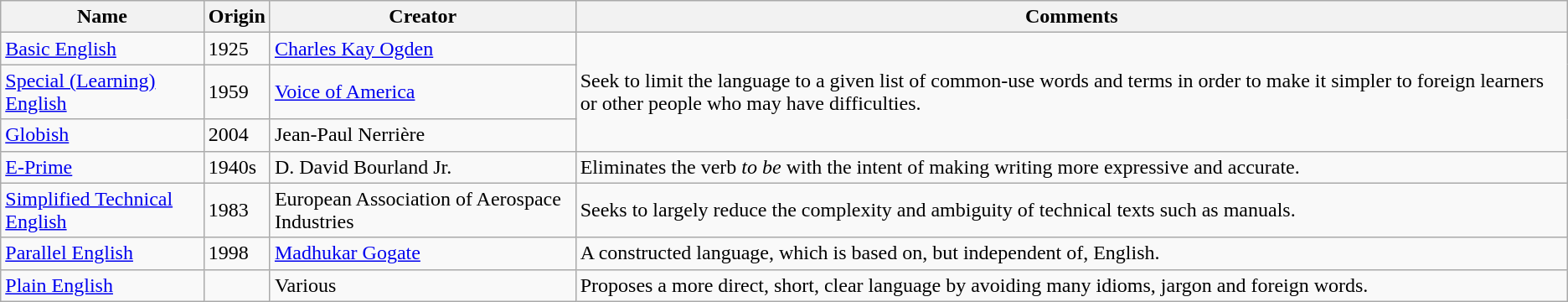<table class="wikitable sortable">
<tr>
<th>Name</th>
<th>Origin</th>
<th>Creator</th>
<th>Comments</th>
</tr>
<tr>
<td><a href='#'>Basic English</a></td>
<td>1925</td>
<td><a href='#'>Charles Kay Ogden</a></td>
<td rowspan="3">Seek to limit the language to a given list of common-use words and terms in order to make it simpler to foreign learners or other people who may have difficulties.</td>
</tr>
<tr>
<td><a href='#'>Special (Learning) English</a></td>
<td>1959</td>
<td><a href='#'>Voice of America</a></td>
</tr>
<tr>
<td><a href='#'>Globish</a></td>
<td>2004</td>
<td>Jean-Paul Nerrière</td>
</tr>
<tr>
<td><a href='#'>E-Prime</a></td>
<td>1940s</td>
<td>D. David Bourland Jr.</td>
<td>Eliminates the verb <em>to be</em> with the intent of making writing more expressive and accurate.</td>
</tr>
<tr>
<td><a href='#'>Simplified Technical English</a></td>
<td>1983</td>
<td>European Association of Aerospace Industries</td>
<td>Seeks to largely reduce the complexity and ambiguity of technical texts such as manuals.</td>
</tr>
<tr>
<td><a href='#'>Parallel English</a></td>
<td>1998</td>
<td><a href='#'>Madhukar Gogate</a></td>
<td>A constructed language, which is based on, but independent of, English.</td>
</tr>
<tr>
<td><a href='#'>Plain English</a></td>
<td></td>
<td>Various</td>
<td>Proposes a more direct, short, clear language by avoiding many idioms, jargon and foreign words.</td>
</tr>
</table>
